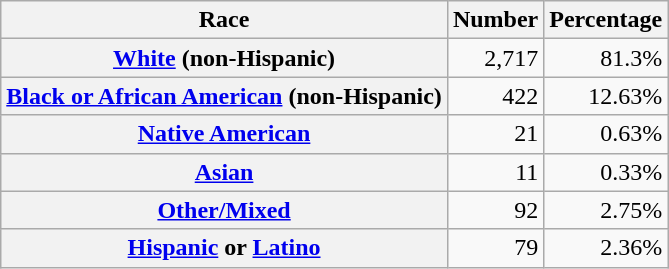<table class="wikitable" style="text-align:right">
<tr>
<th scope="col">Race</th>
<th scope="col">Number</th>
<th scope="col">Percentage</th>
</tr>
<tr>
<th scope="row"><a href='#'>White</a> (non-Hispanic)</th>
<td>2,717</td>
<td>81.3%</td>
</tr>
<tr>
<th scope="row"><a href='#'>Black or African American</a> (non-Hispanic)</th>
<td>422</td>
<td>12.63%</td>
</tr>
<tr>
<th scope="row"><a href='#'>Native American</a></th>
<td>21</td>
<td>0.63%</td>
</tr>
<tr>
<th scope="row"><a href='#'>Asian</a></th>
<td>11</td>
<td>0.33%</td>
</tr>
<tr>
<th scope="row"><a href='#'>Other/Mixed</a></th>
<td>92</td>
<td>2.75%</td>
</tr>
<tr>
<th scope="row"><a href='#'>Hispanic</a> or <a href='#'>Latino</a></th>
<td>79</td>
<td>2.36%</td>
</tr>
</table>
